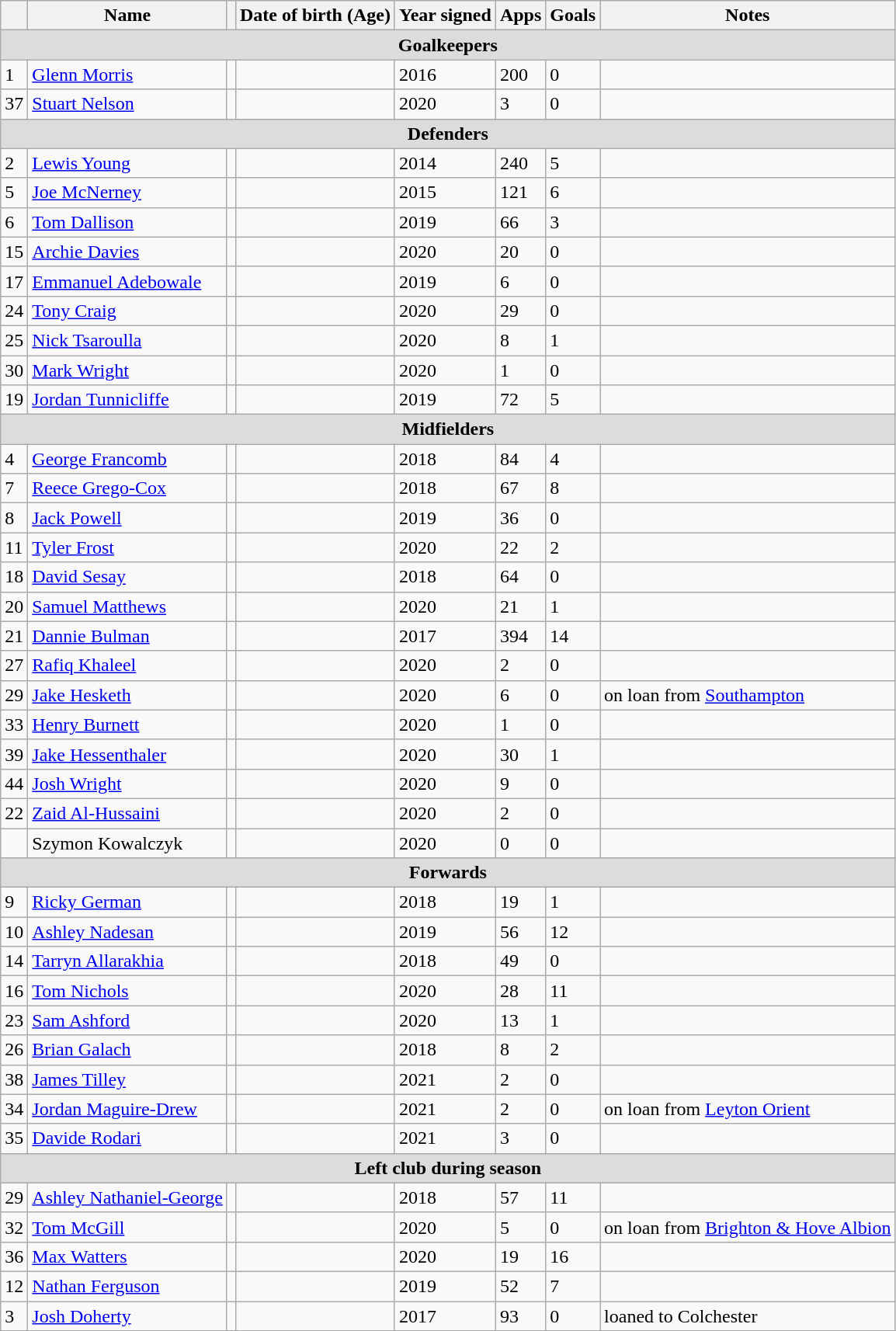<table class="wikitable">
<tr>
<th></th>
<th>Name</th>
<th></th>
<th>Date of birth (Age)</th>
<th>Year signed</th>
<th>Apps</th>
<th>Goals</th>
<th>Notes</th>
</tr>
<tr>
<th colspan="8" style="background:#dcdcdc">Goalkeepers</th>
</tr>
<tr>
<td>1</td>
<td><a href='#'>Glenn Morris</a></td>
<td></td>
<td></td>
<td>2016</td>
<td>200</td>
<td>0</td>
<td></td>
</tr>
<tr>
<td>37</td>
<td><a href='#'>Stuart Nelson</a></td>
<td></td>
<td></td>
<td>2020</td>
<td>3</td>
<td>0</td>
<td></td>
</tr>
<tr>
<th colspan="8" style="background:#dcdcdc">Defenders</th>
</tr>
<tr>
<td>2</td>
<td><a href='#'>Lewis Young</a></td>
<td></td>
<td></td>
<td>2014</td>
<td>240</td>
<td>5</td>
<td></td>
</tr>
<tr>
<td>5</td>
<td><a href='#'>Joe McNerney</a></td>
<td></td>
<td></td>
<td>2015</td>
<td>121</td>
<td>6</td>
<td></td>
</tr>
<tr>
<td>6</td>
<td><a href='#'>Tom Dallison</a></td>
<td></td>
<td></td>
<td>2019</td>
<td>66</td>
<td>3</td>
<td></td>
</tr>
<tr>
<td>15</td>
<td><a href='#'>Archie Davies</a></td>
<td></td>
<td></td>
<td>2020</td>
<td>20</td>
<td>0</td>
<td></td>
</tr>
<tr>
<td>17</td>
<td><a href='#'>Emmanuel Adebowale</a></td>
<td></td>
<td></td>
<td>2019</td>
<td>6</td>
<td>0</td>
<td></td>
</tr>
<tr>
<td>24</td>
<td><a href='#'>Tony Craig</a></td>
<td></td>
<td></td>
<td>2020</td>
<td>29</td>
<td>0</td>
<td></td>
</tr>
<tr>
<td>25</td>
<td><a href='#'>Nick Tsaroulla</a></td>
<td></td>
<td></td>
<td>2020</td>
<td>8</td>
<td>1</td>
<td></td>
</tr>
<tr>
<td>30</td>
<td><a href='#'>Mark Wright</a></td>
<td></td>
<td></td>
<td>2020</td>
<td>1</td>
<td>0</td>
<td></td>
</tr>
<tr>
<td>19</td>
<td><a href='#'>Jordan Tunnicliffe</a></td>
<td></td>
<td></td>
<td>2019</td>
<td>72</td>
<td>5</td>
<td></td>
</tr>
<tr>
<th colspan="8" style="background:#dcdcdc">Midfielders</th>
</tr>
<tr>
<td>4</td>
<td><a href='#'>George Francomb</a></td>
<td></td>
<td></td>
<td>2018</td>
<td>84</td>
<td>4</td>
<td></td>
</tr>
<tr>
<td>7</td>
<td><a href='#'>Reece Grego-Cox</a></td>
<td></td>
<td></td>
<td>2018</td>
<td>67</td>
<td>8</td>
<td></td>
</tr>
<tr>
<td>8</td>
<td><a href='#'>Jack Powell</a></td>
<td></td>
<td></td>
<td>2019</td>
<td>36</td>
<td>0</td>
<td></td>
</tr>
<tr>
<td>11</td>
<td><a href='#'>Tyler Frost</a></td>
<td></td>
<td></td>
<td>2020</td>
<td>22</td>
<td>2</td>
<td></td>
</tr>
<tr>
<td>18</td>
<td><a href='#'>David Sesay</a></td>
<td></td>
<td></td>
<td>2018</td>
<td>64</td>
<td>0</td>
<td></td>
</tr>
<tr>
<td>20</td>
<td><a href='#'>Samuel Matthews</a></td>
<td></td>
<td></td>
<td>2020</td>
<td>21</td>
<td>1</td>
<td></td>
</tr>
<tr>
<td>21</td>
<td><a href='#'>Dannie Bulman</a></td>
<td></td>
<td></td>
<td>2017</td>
<td>394</td>
<td>14</td>
<td></td>
</tr>
<tr>
<td>27</td>
<td><a href='#'>Rafiq Khaleel</a></td>
<td></td>
<td></td>
<td>2020</td>
<td>2</td>
<td>0</td>
<td></td>
</tr>
<tr>
<td>29</td>
<td><a href='#'>Jake Hesketh</a></td>
<td></td>
<td></td>
<td>2020</td>
<td>6</td>
<td>0</td>
<td>on loan from <a href='#'>Southampton</a></td>
</tr>
<tr>
<td>33</td>
<td><a href='#'>Henry Burnett</a></td>
<td></td>
<td></td>
<td>2020</td>
<td>1</td>
<td>0</td>
<td></td>
</tr>
<tr>
<td>39</td>
<td><a href='#'>Jake Hessenthaler</a></td>
<td></td>
<td></td>
<td>2020</td>
<td>30</td>
<td>1</td>
<td></td>
</tr>
<tr>
<td>44</td>
<td><a href='#'>Josh Wright</a></td>
<td></td>
<td></td>
<td>2020</td>
<td>9</td>
<td>0</td>
<td></td>
</tr>
<tr>
<td>22</td>
<td><a href='#'>Zaid Al-Hussaini</a></td>
<td></td>
<td></td>
<td>2020</td>
<td>2</td>
<td>0</td>
<td></td>
</tr>
<tr>
<td></td>
<td>Szymon Kowalczyk</td>
<td></td>
<td></td>
<td>2020</td>
<td>0</td>
<td>0</td>
<td></td>
</tr>
<tr>
<th colspan="8" style="background:#dcdcdc">Forwards</th>
</tr>
<tr>
<td>9</td>
<td><a href='#'>Ricky German</a></td>
<td></td>
<td></td>
<td>2018</td>
<td>19</td>
<td>1</td>
<td></td>
</tr>
<tr>
<td>10</td>
<td><a href='#'>Ashley Nadesan</a></td>
<td></td>
<td></td>
<td>2019</td>
<td>56</td>
<td>12</td>
<td></td>
</tr>
<tr>
<td>14</td>
<td><a href='#'>Tarryn Allarakhia</a></td>
<td></td>
<td></td>
<td>2018</td>
<td>49</td>
<td>0</td>
<td></td>
</tr>
<tr>
<td>16</td>
<td><a href='#'>Tom Nichols</a></td>
<td></td>
<td></td>
<td>2020</td>
<td>28</td>
<td>11</td>
<td></td>
</tr>
<tr>
<td>23</td>
<td><a href='#'>Sam Ashford</a></td>
<td></td>
<td></td>
<td>2020</td>
<td>13</td>
<td>1</td>
<td></td>
</tr>
<tr>
<td>26</td>
<td><a href='#'>Brian Galach</a></td>
<td></td>
<td></td>
<td>2018</td>
<td>8</td>
<td>2</td>
<td></td>
</tr>
<tr>
<td>38</td>
<td><a href='#'>James Tilley</a></td>
<td></td>
<td></td>
<td>2021</td>
<td>2</td>
<td>0</td>
<td></td>
</tr>
<tr>
<td>34</td>
<td><a href='#'>Jordan Maguire-Drew</a></td>
<td></td>
<td></td>
<td>2021</td>
<td>2</td>
<td>0</td>
<td>on loan from <a href='#'>Leyton Orient</a></td>
</tr>
<tr>
<td>35</td>
<td><a href='#'>Davide Rodari</a></td>
<td></td>
<td></td>
<td>2021</td>
<td>3</td>
<td>0</td>
<td></td>
</tr>
<tr>
<th colspan="8" style="background:#dcdcdc">Left club during season</th>
</tr>
<tr>
<td>29</td>
<td><a href='#'>Ashley Nathaniel-George</a></td>
<td></td>
<td></td>
<td>2018</td>
<td>57</td>
<td>11</td>
<td></td>
</tr>
<tr>
<td>32</td>
<td><a href='#'>Tom McGill</a></td>
<td></td>
<td></td>
<td>2020</td>
<td>5</td>
<td>0</td>
<td>on loan from <a href='#'>Brighton & Hove Albion</a></td>
</tr>
<tr>
<td>36</td>
<td><a href='#'>Max Watters</a></td>
<td></td>
<td></td>
<td>2020</td>
<td>19</td>
<td>16</td>
<td></td>
</tr>
<tr>
<td>12</td>
<td><a href='#'>Nathan Ferguson</a></td>
<td></td>
<td></td>
<td>2019</td>
<td>52</td>
<td>7</td>
<td></td>
</tr>
<tr>
<td>3</td>
<td><a href='#'>Josh Doherty</a></td>
<td></td>
<td></td>
<td>2017</td>
<td>93</td>
<td>0</td>
<td>loaned to Colchester</td>
</tr>
<tr>
</tr>
</table>
